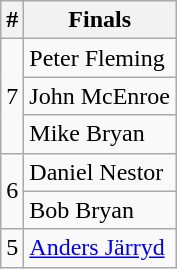<table class="wikitable" style="display:inline-table;">
<tr>
<th>#</th>
<th>Finals</th>
</tr>
<tr>
<td rowspan="3" style="text-align: center;">7</td>
<td> Peter Fleming</td>
</tr>
<tr>
<td> John McEnroe</td>
</tr>
<tr>
<td> Mike Bryan</td>
</tr>
<tr>
<td rowspan="2" style="text-align: center;">6</td>
<td> Daniel Nestor</td>
</tr>
<tr>
<td> Bob Bryan</td>
</tr>
<tr>
<td style="text-align: center;">5</td>
<td> <a href='#'>Anders Järryd</a></td>
</tr>
</table>
